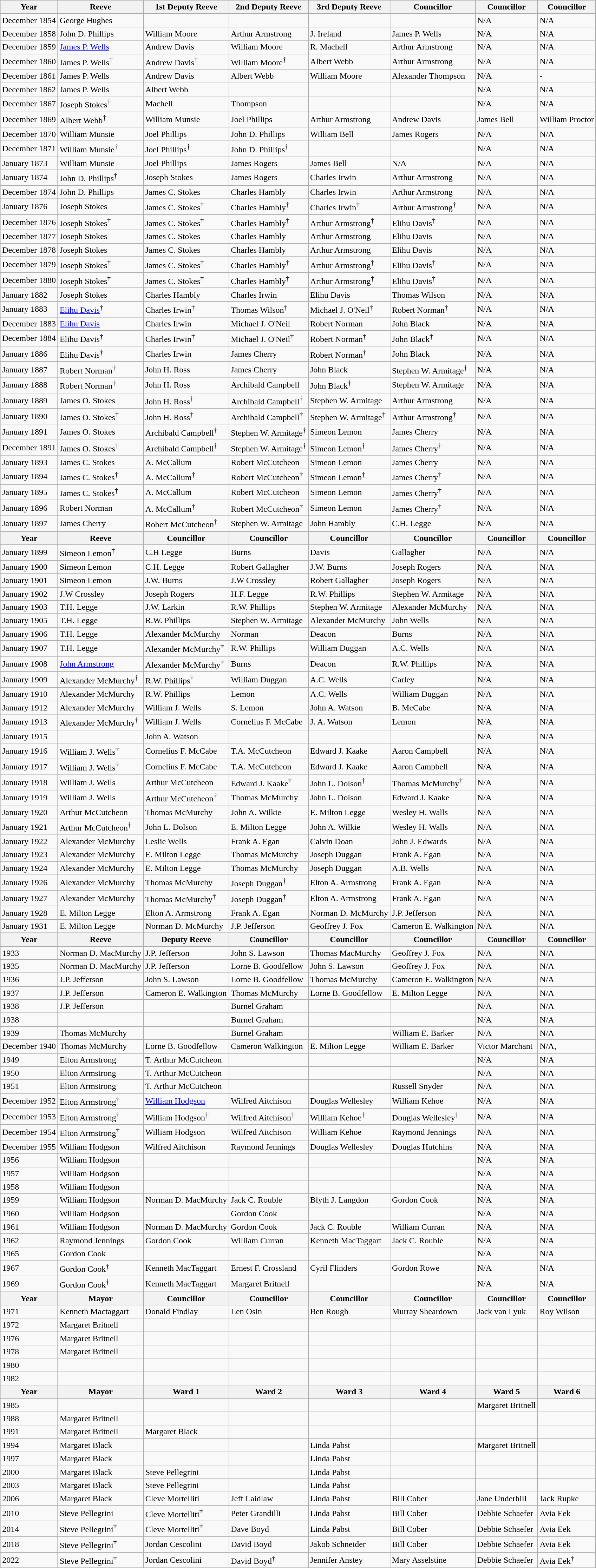<table class="wikitable">
<tr>
<th>Year</th>
<th>Reeve</th>
<th>1st Deputy Reeve</th>
<th>2nd Deputy Reeve</th>
<th>3rd Deputy Reeve</th>
<th>Councillor</th>
<th>Councillor</th>
<th>Councillor</th>
</tr>
<tr>
<td>December 1854</td>
<td>George Hughes</td>
<td></td>
<td></td>
<td></td>
<td></td>
<td>N/A</td>
<td>N/A </td>
</tr>
<tr>
<td>December 1858</td>
<td>John D. Phillips</td>
<td>William Moore</td>
<td>Arthur Armstrong</td>
<td>J. Ireland</td>
<td>James P. Wells</td>
<td>N/A</td>
<td>N/A</td>
</tr>
<tr>
<td>December 1859</td>
<td><a href='#'>James P. Wells</a></td>
<td>Andrew Davis</td>
<td>William Moore</td>
<td>R. Machell</td>
<td>Arthur Armstrong</td>
<td>N/A</td>
<td>N/A</td>
</tr>
<tr>
<td>December 1860</td>
<td>James P. Wells<sup>†</sup></td>
<td>Andrew Davis<sup>†</sup></td>
<td>William Moore<sup>†</sup></td>
<td>Albert Webb</td>
<td>Arthur Armstrong</td>
<td>N/A</td>
<td>N/A</td>
</tr>
<tr>
<td>December 1861</td>
<td>James P. Wells</td>
<td>Andrew Davis</td>
<td>Albert Webb</td>
<td>William Moore</td>
<td>Alexander Thompson</td>
<td>N/A</td>
<td N/A>-</td>
</tr>
<tr>
<td>December 1862</td>
<td>James P. Wells</td>
<td>Albert Webb</td>
<td></td>
<td></td>
<td></td>
<td>N/A</td>
<td>N/A</td>
</tr>
<tr>
<td>December 1867</td>
<td>Joseph Stokes<sup>†</sup></td>
<td>Machell</td>
<td>Thompson</td>
<td></td>
<td></td>
<td>N/A</td>
<td>N/A</td>
</tr>
<tr>
<td>December 1869</td>
<td>Albert Webb<sup>†</sup></td>
<td>William Munsie</td>
<td>Joel Phillips</td>
<td>Arthur Armstrong</td>
<td>Andrew Davis</td>
<td>James Bell</td>
<td>William Proctor</td>
</tr>
<tr>
<td>December 1870</td>
<td>William Munsie</td>
<td>Joel Phillips</td>
<td>John D. Phillips</td>
<td>William Bell</td>
<td>James Rogers</td>
<td>N/A</td>
<td>N/A</td>
</tr>
<tr>
<td>December 1871</td>
<td>William Munsie<sup>†</sup></td>
<td>Joel Phillips<sup>†</sup></td>
<td>John D. Phillips<sup>†</sup></td>
<td></td>
<td></td>
<td>N/A</td>
<td>N/A</td>
</tr>
<tr>
<td>January 1873</td>
<td>William Munsie</td>
<td>Joel Phillips</td>
<td>James Rogers</td>
<td>James Bell</td>
<td>N/A</td>
<td>N/A</td>
<td>N/A</td>
</tr>
<tr>
<td>January 1874</td>
<td>John D. Phillips<sup>†</sup></td>
<td>Joseph Stokes</td>
<td>James Rogers</td>
<td>Charles Irwin</td>
<td>Arthur Armstrong</td>
<td>N/A</td>
<td>N/A</td>
</tr>
<tr>
<td>December 1874</td>
<td>John D. Phillips</td>
<td>James C. Stokes</td>
<td>Charles Hambly</td>
<td>Charles Irwin</td>
<td>Arthur Armstrong</td>
<td>N/A</td>
<td>N/A</td>
</tr>
<tr>
<td>January 1876</td>
<td>Joseph Stokes</td>
<td>James C. Stokes<sup>†</sup></td>
<td>Charles Hambly<sup>†</sup></td>
<td>Charles Irwin<sup>†</sup></td>
<td>Arthur Armstrong<sup>†</sup></td>
<td>N/A</td>
<td>N/A</td>
</tr>
<tr>
<td>December 1876</td>
<td>Joseph Stokes<sup>†</sup></td>
<td>James C. Stokes<sup>†</sup></td>
<td>Charles Hambly<sup>†</sup></td>
<td>Arthur Armstrong<sup>†</sup></td>
<td>Elihu Davis<sup>†</sup></td>
<td>N/A</td>
<td>N/A</td>
</tr>
<tr>
<td>December 1877</td>
<td>Joseph Stokes</td>
<td>James C. Stokes</td>
<td>Charles Hambly</td>
<td>Arthur Armstrong</td>
<td>Elihu Davis</td>
<td>N/A</td>
<td>N/A</td>
</tr>
<tr>
<td>December 1878</td>
<td>Joseph Stokes</td>
<td>James C. Stokes</td>
<td>Charles Hambly</td>
<td>Arthur Armstrong</td>
<td>Elihu Davis</td>
<td>N/A</td>
<td>N/A</td>
</tr>
<tr>
<td>December 1879</td>
<td>Joseph Stokes<sup>†</sup></td>
<td>James C. Stokes<sup>†</sup></td>
<td>Charles Hambly<sup>†</sup></td>
<td>Arthur Armstrong<sup>†</sup></td>
<td>Elihu Davis<sup>†</sup></td>
<td>N/A</td>
<td>N/A</td>
</tr>
<tr>
<td>December 1880</td>
<td>Joseph Stokes<sup>†</sup></td>
<td>James C. Stokes<sup>†</sup></td>
<td>Charles Hambly<sup>†</sup></td>
<td>Arthur Armstrong<sup>†</sup></td>
<td>Elihu Davis<sup>†</sup></td>
<td>N/A</td>
<td>N/A</td>
</tr>
<tr>
<td>January 1882</td>
<td>Joseph Stokes</td>
<td>Charles Hambly</td>
<td>Charles Irwin</td>
<td>Elihu Davis</td>
<td>Thomas Wilson </td>
<td>N/A</td>
<td>N/A</td>
</tr>
<tr>
<td>January 1883</td>
<td><a href='#'>Elihu Davis</a><sup>†</sup></td>
<td>Charles Irwin<sup>†</sup></td>
<td>Thomas Wilson<sup>†</sup></td>
<td>Michael J. O'Neil<sup>†</sup></td>
<td>Robert Norman<sup>†</sup></td>
<td>N/A</td>
<td>N/A</td>
</tr>
<tr>
<td>December 1883</td>
<td><a href='#'>Elihu Davis</a></td>
<td>Charles Irwin</td>
<td>Michael J. O'Neil</td>
<td>Robert Norman</td>
<td>John Black</td>
<td>N/A</td>
<td>N/A</td>
</tr>
<tr>
<td>December 1884</td>
<td>Elihu Davis<sup>†</sup></td>
<td>Charles Irwin<sup>†</sup></td>
<td>Michael J. O'Neil<sup>†</sup></td>
<td>Robert Norman<sup>†</sup></td>
<td>John Black<sup>†</sup></td>
<td>N/A</td>
<td>N/A</td>
</tr>
<tr>
<td>January 1886</td>
<td>Elihu  Davis<sup>†</sup></td>
<td>Charles Irwin</td>
<td>James Cherry</td>
<td>Robert Norman<sup>†</sup></td>
<td>John Black</td>
<td>N/A</td>
<td>N/A</td>
</tr>
<tr>
<td>January 1887</td>
<td>Robert Norman<sup>†</sup></td>
<td>John H. Ross</td>
<td>James Cherry</td>
<td>John Black</td>
<td>Stephen W. Armitage<sup>†</sup></td>
<td>N/A</td>
<td>N/A</td>
</tr>
<tr>
<td>January 1888</td>
<td>Robert Norman<sup>†</sup></td>
<td>John H. Ross</td>
<td>Archibald Campbell</td>
<td>John Black<sup>†</sup></td>
<td>Stephen W. Armitage</td>
<td>N/A</td>
<td>N/A</td>
</tr>
<tr>
<td>January 1889</td>
<td>James O. Stokes</td>
<td>John H. Ross<sup>†</sup></td>
<td>Archibald Campbell<sup>†</sup></td>
<td>Stephen W. Armitage</td>
<td>Arthur Armstrong</td>
<td>N/A</td>
<td>N/A</td>
</tr>
<tr>
<td>January 1890</td>
<td>James O. Stokes<sup>†</sup></td>
<td>John H. Ross<sup>†</sup></td>
<td>Archibald Campbell<sup>†</sup></td>
<td>Stephen W. Armitage<sup>†</sup></td>
<td>Arthur Armstrong<sup>†</sup></td>
<td>N/A</td>
<td>N/A</td>
</tr>
<tr>
<td>January 1891</td>
<td>James O. Stokes</td>
<td>Archibald Campbell<sup>†</sup></td>
<td>Stephen W. Armitage<sup>†</sup></td>
<td>Simeon Lemon</td>
<td>James Cherry</td>
<td>N/A</td>
<td>N/A</td>
</tr>
<tr>
<td>December 1891</td>
<td>James O. Stokes<sup>†</sup></td>
<td>Archibald Campbell<sup>†</sup></td>
<td>Stephen W. Armitage<sup>†</sup></td>
<td>Simeon Lemon<sup>†</sup></td>
<td>James Cherry<sup>†</sup></td>
<td>N/A</td>
<td>N/A</td>
</tr>
<tr>
<td>January 1893</td>
<td>James C. Stokes</td>
<td>A. McCallum</td>
<td>Robert McCutcheon</td>
<td>Simeon Lemon</td>
<td>James Cherry</td>
<td>N/A</td>
<td>N/A</td>
</tr>
<tr>
<td>January 1894</td>
<td>James C. Stokes<sup>†</sup></td>
<td>A. McCallum<sup>†</sup></td>
<td>Robert McCutcheon<sup>†</sup></td>
<td>Simeon Lemon<sup>†</sup></td>
<td>James Cherry<sup>†</sup></td>
<td>N/A</td>
<td>N/A</td>
</tr>
<tr>
<td>January 1895</td>
<td>James C. Stokes<sup>†</sup></td>
<td>A. McCallum</td>
<td>Robert McCutcheon</td>
<td>Simeon Lemon</td>
<td>James Cherry<sup>†</sup></td>
<td>N/A</td>
<td>N/A</td>
</tr>
<tr>
<td>January 1896</td>
<td>Robert Norman</td>
<td>A. McCallum<sup>†</sup></td>
<td>Robert McCutcheon<sup>†</sup></td>
<td>Simeon Lemon</td>
<td>James Cherry<sup>†</sup></td>
<td>N/A</td>
<td>N/A</td>
</tr>
<tr>
<td>January 1897</td>
<td>James Cherry</td>
<td>Robert McCutcheon<sup>†</sup></td>
<td>Stephen W. Armitage</td>
<td>John Hambly</td>
<td>C.H. Legge</td>
<td>N/A</td>
<td>N/A</td>
</tr>
<tr>
<th>Year</th>
<th>Reeve</th>
<th>Councillor</th>
<th>Councillor</th>
<th>Councillor</th>
<th>Councillor</th>
<th>Councillor</th>
<th>Councillor</th>
</tr>
<tr>
<td>January 1899</td>
<td>Simeon Lemon<sup>†</sup></td>
<td>C.H Legge</td>
<td>Burns</td>
<td>Davis</td>
<td>Gallagher</td>
<td>N/A</td>
<td>N/A</td>
</tr>
<tr>
<td>January 1900</td>
<td>Simeon Lemon</td>
<td>C.H. Legge</td>
<td>Robert Gallagher</td>
<td>J.W. Burns</td>
<td>Joseph Rogers</td>
<td>N/A</td>
<td>N/A</td>
</tr>
<tr>
<td>January 1901</td>
<td>Simeon Lemon</td>
<td>J.W. Burns</td>
<td>J.W Crossley</td>
<td>Robert Gallagher</td>
<td>Joseph Rogers</td>
<td>N/A</td>
<td>N/A</td>
</tr>
<tr>
<td>January 1902</td>
<td>J.W Crossley</td>
<td>Joseph Rogers</td>
<td>H.F. Legge</td>
<td>R.W. Phillips</td>
<td>Stephen W. Armitage</td>
<td>N/A</td>
<td>N/A</td>
</tr>
<tr>
<td>January 1903</td>
<td>T.H. Legge</td>
<td>J.W. Larkin</td>
<td>R.W. Phillips</td>
<td>Stephen W. Armitage</td>
<td>Alexander McMurchy</td>
<td>N/A</td>
<td>N/A</td>
</tr>
<tr>
<td>January 1905</td>
<td>T.H. Legge</td>
<td>R.W. Phillips</td>
<td>Stephen W. Armitage</td>
<td>Alexander McMurchy</td>
<td>John Wells</td>
<td>N/A</td>
<td>N/A</td>
</tr>
<tr>
<td>January 1906</td>
<td>T.H. Legge</td>
<td>Alexander McMurchy</td>
<td>Norman</td>
<td>Deacon</td>
<td>Burns</td>
<td>N/A</td>
<td>N/A</td>
</tr>
<tr>
<td>January 1907</td>
<td>T.H. Legge</td>
<td>Alexander McMurchy<sup>†</sup></td>
<td>R.W. Phillips</td>
<td>William Duggan</td>
<td>A.C. Wells</td>
<td>N/A</td>
<td>N/A</td>
</tr>
<tr>
<td>January 1908</td>
<td><a href='#'>John Armstrong</a></td>
<td>Alexander McMurchy<sup>†</sup></td>
<td>Burns</td>
<td>Deacon</td>
<td>R.W. Phillips</td>
<td>N/A</td>
<td>N/A</td>
</tr>
<tr>
<td>January 1909</td>
<td>Alexander McMurchy<sup>†</sup></td>
<td>R.W. Phillips<sup>†</sup></td>
<td>William Duggan</td>
<td>A.C. Wells</td>
<td>Carley</td>
<td>N/A</td>
<td>N/A</td>
</tr>
<tr>
<td>January 1910</td>
<td>Alexander McMurchy</td>
<td>R.W. Phillips</td>
<td>Lemon</td>
<td>A.C. Wells</td>
<td>William Duggan</td>
<td>N/A</td>
<td>N/A</td>
</tr>
<tr>
<td>January 1912</td>
<td>Alexander McMurchy</td>
<td>William J. Wells</td>
<td>S. Lemon</td>
<td>John A. Watson</td>
<td>B. McCabe</td>
<td>N/A</td>
<td>N/A</td>
</tr>
<tr>
<td>January 1913</td>
<td>Alexander McMurchy<sup>†</sup></td>
<td>William J. Wells</td>
<td>Cornelius F. McCabe</td>
<td>J. A. Watson</td>
<td>Lemon</td>
<td>N/A</td>
<td>N/A</td>
</tr>
<tr>
<td>January 1915</td>
<td></td>
<td>John A. Watson</td>
<td></td>
<td></td>
<td></td>
<td>N/A</td>
<td>N/A</td>
</tr>
<tr>
<td>January 1916</td>
<td>William J. Wells<sup>†</sup></td>
<td>Cornelius F. McCabe</td>
<td>T.A. McCutcheon</td>
<td>Edward J. Kaake</td>
<td>Aaron Campbell</td>
<td>N/A</td>
<td>N/A</td>
</tr>
<tr>
<td>January 1917</td>
<td>William J. Wells<sup>†</sup></td>
<td>Cornelius F. McCabe</td>
<td>T.A. McCutcheon</td>
<td>Edward J. Kaake</td>
<td>Aaron Campbell</td>
<td>N/A</td>
<td>N/A</td>
</tr>
<tr>
<td>January 1918</td>
<td>William J. Wells</td>
<td>Arthur McCutcheon</td>
<td>Edward J. Kaake<sup>†</sup></td>
<td>John L. Dolson<sup>†</sup></td>
<td>Thomas McMurchy<sup>†</sup></td>
<td>N/A</td>
<td>N/A</td>
</tr>
<tr>
<td>January 1919</td>
<td>William J. Wells</td>
<td>Arthur McCutcheon<sup>†</sup></td>
<td>Thomas McMurchy</td>
<td>John L. Dolson</td>
<td>Edward J. Kaake</td>
<td>N/A</td>
<td>N/A</td>
</tr>
<tr>
<td>January 1920</td>
<td>Arthur McCutcheon</td>
<td>Thomas McMurchy</td>
<td>John A. Wilkie</td>
<td>E. Milton Legge</td>
<td>Wesley H. Walls</td>
<td>N/A</td>
<td>N/A</td>
</tr>
<tr>
<td>January 1921</td>
<td>Arthur McCutcheon<sup>†</sup></td>
<td>John L. Dolson</td>
<td>E. Milton Legge</td>
<td>John A. Wilkie</td>
<td>Wesley H. Walls</td>
<td>N/A</td>
<td>N/A</td>
</tr>
<tr>
<td>January 1922</td>
<td>Alexander McMurchy</td>
<td>Leslie Wells</td>
<td>Frank A. Egan</td>
<td>Calvin Doan</td>
<td>John J. Edwards</td>
<td>N/A</td>
<td>N/A</td>
</tr>
<tr>
<td>January 1923</td>
<td>Alexander McMurchy</td>
<td>E. Milton Legge</td>
<td>Thomas McMurchy</td>
<td>Joseph Duggan</td>
<td>Frank A. Egan</td>
<td>N/A</td>
<td>N/A</td>
</tr>
<tr>
<td>January 1924</td>
<td>Alexander McMurchy</td>
<td>E. Milton Legge</td>
<td>Thomas McMurchy</td>
<td>Joseph Duggan</td>
<td>A.B. Wells</td>
<td>N/A</td>
<td>N/A</td>
</tr>
<tr>
<td>January 1926</td>
<td>Alexander McMurchy</td>
<td>Thomas McMurchy</td>
<td>Joseph Duggan<sup>†</sup></td>
<td>Elton A. Armstrong</td>
<td>Frank A. Egan</td>
<td>N/A</td>
<td>N/A</td>
</tr>
<tr>
<td>January 1927</td>
<td>Alexander McMurchy</td>
<td>Thomas McMurchy<sup>†</sup></td>
<td>Joseph Duggan<sup>†</sup></td>
<td>Elton A. Armstrong</td>
<td>Frank A. Egan</td>
<td>N/A</td>
<td>N/A</td>
</tr>
<tr>
<td>January 1928</td>
<td>E. Milton Legge</td>
<td>Elton A. Armstrong</td>
<td>Frank A. Egan</td>
<td>Norman D. McMurchy</td>
<td>J.P. Jefferson</td>
<td>N/A</td>
<td>N/A</td>
</tr>
<tr>
<td>January 1931</td>
<td>E. Milton Legge</td>
<td>Norman D. McMurchy</td>
<td>J.P. Jefferson</td>
<td>Geoffrey J. Fox</td>
<td>Cameron E. Walkington</td>
<td>N/A</td>
<td>N/A</td>
</tr>
<tr>
<th>Year</th>
<th>Reeve</th>
<th>Deputy Reeve</th>
<th>Councillor</th>
<th>Councillor</th>
<th>Councillor</th>
<th>Councillor</th>
<th>Councillor</th>
</tr>
<tr>
<td>1933</td>
<td>Norman D. MacMurchy</td>
<td>J.P. Jefferson</td>
<td>John S. Lawson</td>
<td>Thomas MacMurchy</td>
<td>Geoffrey J. Fox</td>
<td>N/A</td>
<td>N/A</td>
</tr>
<tr>
<td>1935</td>
<td>Norman D. MacMurchy</td>
<td>J.P. Jefferson</td>
<td>Lorne B. Goodfellow</td>
<td>John S. Lawson</td>
<td>Geoffrey J. Fox</td>
<td>N/A</td>
<td>N/A</td>
</tr>
<tr>
<td>1936</td>
<td>J.P. Jefferson</td>
<td>John S. Lawson</td>
<td>Lorne B. Goodfellow</td>
<td>Thomas McMurchy</td>
<td>Cameron E. Walkington</td>
<td>N/A</td>
<td>N/A</td>
</tr>
<tr>
<td>1937</td>
<td>J.P. Jefferson</td>
<td>Cameron E. Walkington</td>
<td>Thomas McMurchy</td>
<td>Lorne B. Goodfellow</td>
<td>E. Milton Legge</td>
<td>N/A</td>
<td>N/A</td>
</tr>
<tr>
<td>1938</td>
<td>J.P. Jefferson</td>
<td></td>
<td>Burnel Graham</td>
<td></td>
<td></td>
<td>N/A</td>
<td>N/A</td>
</tr>
<tr>
<td>1938</td>
<td></td>
<td></td>
<td>Burnel Graham</td>
<td></td>
<td></td>
<td>N/A</td>
<td>N/A</td>
</tr>
<tr>
<td>1939</td>
<td>Thomas McMurchy</td>
<td></td>
<td>Burnel Graham</td>
<td></td>
<td>William E. Barker</td>
<td>N/A</td>
<td>N/A</td>
</tr>
<tr>
<td>December 1940</td>
<td>Thomas McMurchy</td>
<td>Lorne B. Goodfellow</td>
<td>Cameron Walkington</td>
<td>E. Milton Legge</td>
<td>William E. Barker</td>
<td>Victor Marchant</td>
<td>N/A,</td>
</tr>
<tr>
<td>1949</td>
<td>Elton Armstrong</td>
<td>T. Arthur McCutcheon</td>
<td></td>
<td></td>
<td></td>
<td>N/A</td>
<td>N/A</td>
</tr>
<tr>
<td>1950</td>
<td>Elton Armstrong</td>
<td>T. Arthur McCutcheon</td>
<td></td>
<td></td>
<td></td>
<td>N/A</td>
<td>N/A</td>
</tr>
<tr>
<td>1951</td>
<td>Elton Armstrong</td>
<td>T. Arthur McCutcheon</td>
<td></td>
<td></td>
<td>Russell Snyder</td>
<td>N/A</td>
<td>N/A</td>
</tr>
<tr>
<td>December 1952</td>
<td>Elton Armstrong<sup>†</sup></td>
<td><a href='#'>William Hodgson</a></td>
<td>Wilfred Aitchison</td>
<td>Douglas Wellesley</td>
<td>William Kehoe</td>
<td>N/A</td>
<td>N/A</td>
</tr>
<tr>
<td>December 1953 </td>
<td>Elton Armstrong<sup>†</sup></td>
<td>William Hodgson<sup>†</sup></td>
<td>Wilfred Aitchison<sup>†</sup></td>
<td>William Kehoe<sup>†</sup></td>
<td>Douglas Wellesley<sup>†</sup></td>
<td>N/A</td>
<td>N/A</td>
</tr>
<tr>
<td>December 1954</td>
<td>Elton Armstrong<sup>†</sup></td>
<td>William Hodgson</td>
<td>Wilfred Aitchison</td>
<td>William Kehoe</td>
<td>Raymond Jennings</td>
<td>N/A</td>
<td>N/A</td>
</tr>
<tr>
<td>December 1955</td>
<td>William Hodgson</td>
<td>Wilfred Aitchison</td>
<td>Raymond Jennings</td>
<td>Douglas Wellesley</td>
<td>Douglas Hutchins</td>
<td>N/A</td>
<td>N/A</td>
</tr>
<tr>
<td>1956</td>
<td>William Hodgson</td>
<td></td>
<td></td>
<td></td>
<td></td>
<td>N/A</td>
<td>N/A</td>
</tr>
<tr>
<td>1957</td>
<td>William Hodgson</td>
<td></td>
<td></td>
<td></td>
<td></td>
<td>N/A</td>
<td>N/A</td>
</tr>
<tr>
<td>1958</td>
<td>William Hodgson</td>
<td></td>
<td></td>
<td></td>
<td></td>
<td>N/A</td>
<td>N/A</td>
</tr>
<tr>
<td>1959</td>
<td>William Hodgson</td>
<td>Norman D. MacMurchy</td>
<td>Jack C. Rouble</td>
<td>Blyth J. Langdon</td>
<td>Gordon Cook</td>
<td>N/A</td>
<td>N/A</td>
</tr>
<tr>
<td>1960</td>
<td>William Hodgson</td>
<td></td>
<td>Gordon Cook</td>
<td></td>
<td></td>
<td>N/A</td>
<td>N/A</td>
</tr>
<tr>
<td>1961</td>
<td>William Hodgson</td>
<td>Norman D. MacMurchy</td>
<td>Gordon Cook</td>
<td>Jack C. Rouble</td>
<td>William Curran</td>
<td>N/A</td>
<td>N/A</td>
</tr>
<tr>
<td>1962</td>
<td>Raymond Jennings</td>
<td>Gordon Cook</td>
<td>William Curran</td>
<td>Kenneth MacTaggart</td>
<td>Jack C. Rouble</td>
<td>N/A</td>
<td>N/A</td>
</tr>
<tr>
<td>1965</td>
<td>Gordon Cook</td>
<td></td>
<td></td>
<td></td>
<td></td>
<td>N/A</td>
<td>N/A</td>
</tr>
<tr>
<td>1967</td>
<td>Gordon Cook<sup>†</sup></td>
<td>Kenneth MacTaggart</td>
<td>Ernest F. Crossland</td>
<td>Cyril Flinders</td>
<td>Gordon Rowe</td>
<td>N/A</td>
<td>N/A</td>
</tr>
<tr>
<td>1969</td>
<td>Gordon Cook<sup>†</sup></td>
<td>Kenneth MacTaggart</td>
<td>Margaret Britnell</td>
<td></td>
<td></td>
<td>N/A</td>
<td>N/A</td>
</tr>
<tr>
<th>Year</th>
<th>Mayor</th>
<th>Councillor</th>
<th>Councillor</th>
<th>Councillor</th>
<th>Councillor</th>
<th>Councillor</th>
<th>Councillor</th>
</tr>
<tr>
<td>1971</td>
<td>Kenneth Mactaggart</td>
<td>Donald Findlay</td>
<td>Len Osin</td>
<td>Ben Rough</td>
<td>Murray Sheardown</td>
<td>Jack van Lyuk</td>
<td>Roy Wilson</td>
</tr>
<tr>
<td>1972</td>
<td>Margaret Britnell</td>
<td></td>
<td></td>
<td></td>
<td></td>
<td></td>
<td></td>
</tr>
<tr>
<td>1976</td>
<td>Margaret Britnell</td>
<td></td>
<td></td>
<td></td>
<td></td>
<td></td>
<td></td>
</tr>
<tr>
<td>1978</td>
<td>Margaret Britnell</td>
<td></td>
<td></td>
<td></td>
<td></td>
<td></td>
<td></td>
</tr>
<tr>
<td>1980</td>
<td></td>
<td></td>
<td></td>
<td></td>
<td></td>
<td></td>
<td></td>
</tr>
<tr>
<td>1982</td>
<td></td>
<td></td>
<td></td>
<td></td>
<td></td>
<td></td>
<td></td>
</tr>
<tr>
<th>Year</th>
<th>Mayor</th>
<th>Ward 1</th>
<th>Ward 2</th>
<th>Ward 3</th>
<th>Ward 4</th>
<th>Ward 5</th>
<th>Ward 6</th>
</tr>
<tr>
<td>1985</td>
<td></td>
<td></td>
<td></td>
<td></td>
<td></td>
<td>Margaret Britnell</td>
<td></td>
</tr>
<tr>
<td>1988</td>
<td>Margaret Britnell</td>
<td></td>
<td></td>
<td></td>
<td></td>
<td></td>
<td></td>
</tr>
<tr>
<td>1991</td>
<td>Margaret Britnell</td>
<td>Margaret Black</td>
<td></td>
<td></td>
<td></td>
<td></td>
<td></td>
</tr>
<tr>
<td>1994</td>
<td>Margaret Black</td>
<td></td>
<td></td>
<td>Linda Pabst</td>
<td></td>
<td>Margaret Britnell</td>
<td></td>
</tr>
<tr>
<td>1997</td>
<td>Margaret Black</td>
<td></td>
<td></td>
<td>Linda Pabst</td>
<td></td>
<td></td>
<td></td>
</tr>
<tr>
<td>2000</td>
<td>Margaret Black</td>
<td>Steve Pellegrini</td>
<td></td>
<td>Linda Pabst</td>
<td></td>
<td></td>
<td></td>
</tr>
<tr>
<td>2003</td>
<td>Margaret Black</td>
<td>Steve Pellegrini</td>
<td></td>
<td>Linda Pabst</td>
<td></td>
<td></td>
<td></td>
</tr>
<tr>
<td>2006</td>
<td>Margaret Black</td>
<td>Cleve Mortelliti</td>
<td>Jeff Laidlaw</td>
<td>Linda Pabst</td>
<td>Bill Cober</td>
<td>Jane Underhill</td>
<td>Jack Rupke</td>
</tr>
<tr>
<td>2010</td>
<td>Steve Pellegrini</td>
<td>Cleve Mortelliti<sup>†</sup></td>
<td>Peter Grandilli</td>
<td>Linda Pabst</td>
<td>Bill Cober</td>
<td>Debbie Schaefer</td>
<td>Avia Eek</td>
</tr>
<tr>
<td>2014</td>
<td>Steve Pellegrini<sup>†</sup></td>
<td>Cleve Mortelliti<sup>†</sup></td>
<td>Dave Boyd</td>
<td>Linda Pabst</td>
<td>Bill Cober</td>
<td>Debbie Schaefer</td>
<td>Avia Eek</td>
</tr>
<tr>
<td>2018</td>
<td>Steve Pellegrini<sup>†</sup></td>
<td>Jordan Cescolini</td>
<td>David Boyd</td>
<td>Jakob Schneider</td>
<td>Bill Cober</td>
<td>Debbie Schaefer</td>
<td>Avia Eek</td>
</tr>
<tr>
<td>2022</td>
<td>Steve Pellegrini<sup>†</sup></td>
<td>Jordan Cescolini</td>
<td>David Boyd<sup>†</sup></td>
<td>Jennifer Anstey</td>
<td>Mary Asselstine</td>
<td>Debbie Schaefer</td>
<td>Avia Eek<sup>†</sup></td>
</tr>
</table>
